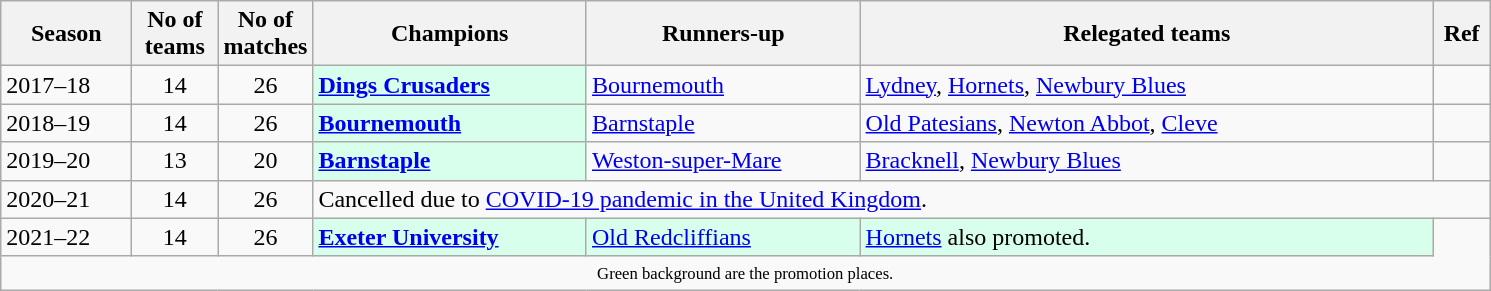<table class="wikitable">
<tr>
<th style="width:80px;">Season</th>
<th style="width:50px;">No of teams</th>
<th style="width:50px;">No of matches</th>
<th style="width:175px;">Champions</th>
<th style="width:175px;">Runners-up</th>
<th style="width:375px;">Relegated teams</th>
<th style="width:30px;">Ref</th>
</tr>
<tr>
<td>2017–18</td>
<td style="text-align: center;">14</td>
<td style="text-align: center;">26</td>
<td style="background:#d8ffeb;"><strong><a href='#'>Dings Crusaders</a></strong></td>
<td><a href='#'>Bournemouth</a></td>
<td><a href='#'>Lydney</a>, <a href='#'>Hornets</a>, <a href='#'>Newbury Blues</a></td>
<td></td>
</tr>
<tr>
<td>2018–19</td>
<td style="text-align: center;">14</td>
<td style="text-align: center;">26</td>
<td style="background:#d8ffeb;"><strong><a href='#'>Bournemouth</a></strong></td>
<td><a href='#'>Barnstaple</a></td>
<td><a href='#'>Old Patesians</a>, <a href='#'>Newton Abbot</a>, <a href='#'>Cleve</a></td>
<td></td>
</tr>
<tr>
<td>2019–20</td>
<td style="text-align: center;">13</td>
<td style="text-align: center;">20</td>
<td style="background:#d8ffeb;"><strong><a href='#'>Barnstaple</a></strong></td>
<td><a href='#'>Weston-super-Mare</a></td>
<td><a href='#'>Bracknell</a>, <a href='#'>Newbury Blues</a></td>
<td></td>
</tr>
<tr>
<td>2020–21</td>
<td style="text-align: center;">14</td>
<td style="text-align: center;">26</td>
<td colspan=4>Cancelled due to <a href='#'>COVID-19 pandemic in the United Kingdom</a>.</td>
</tr>
<tr>
<td>2021–22</td>
<td style="text-align: center;">14</td>
<td style="text-align: center;">26</td>
<td style="background:#d8ffeb;"><strong><a href='#'>Exeter University</a></strong></td>
<td style="background:#d8ffeb;"><a href='#'>Old Redcliffians</a></td>
<td style="background:#d8ffeb;"><a href='#'>Hornets</a> also promoted.</td>
</tr>
<tr>
<td colspan="15"  style="border:0; font-size:smaller; text-align:center;"><small><span>Green background</span> are the promotion places.</small></td>
</tr>
</table>
